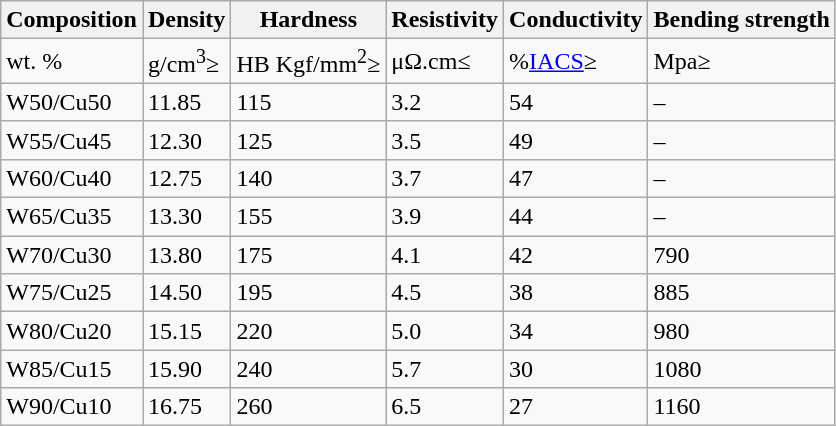<table class="wikitable">
<tr>
<th>Composition</th>
<th>Density</th>
<th>Hardness</th>
<th>Resistivity</th>
<th>Conductivity</th>
<th>Bending strength</th>
</tr>
<tr>
<td>wt. %</td>
<td>g/cm<sup>3</sup>≥</td>
<td>HB Kgf/mm<sup>2</sup>≥</td>
<td>μΩ.cm≤</td>
<td>%<a href='#'>IACS</a>≥</td>
<td>Mpa≥</td>
</tr>
<tr>
<td>W50/Cu50</td>
<td>11.85</td>
<td>115</td>
<td>3.2</td>
<td>54</td>
<td>–</td>
</tr>
<tr>
<td>W55/Cu45</td>
<td>12.30</td>
<td>125</td>
<td>3.5</td>
<td>49</td>
<td>–</td>
</tr>
<tr>
<td>W60/Cu40</td>
<td>12.75</td>
<td>140</td>
<td>3.7</td>
<td>47</td>
<td>–</td>
</tr>
<tr>
<td>W65/Cu35</td>
<td>13.30</td>
<td>155</td>
<td>3.9</td>
<td>44</td>
<td>–</td>
</tr>
<tr>
<td>W70/Cu30</td>
<td>13.80</td>
<td>175</td>
<td>4.1</td>
<td>42</td>
<td>790</td>
</tr>
<tr>
<td>W75/Cu25</td>
<td>14.50</td>
<td>195</td>
<td>4.5</td>
<td>38</td>
<td>885</td>
</tr>
<tr>
<td>W80/Cu20</td>
<td>15.15</td>
<td>220</td>
<td>5.0</td>
<td>34</td>
<td>980</td>
</tr>
<tr>
<td>W85/Cu15</td>
<td>15.90</td>
<td>240</td>
<td>5.7</td>
<td>30</td>
<td>1080</td>
</tr>
<tr>
<td>W90/Cu10</td>
<td>16.75</td>
<td>260</td>
<td>6.5</td>
<td>27</td>
<td>1160</td>
</tr>
</table>
